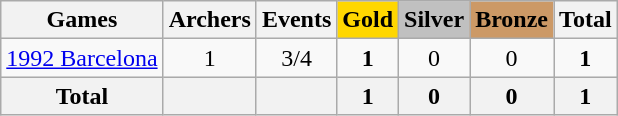<table class="wikitable sortable" style="text-align:center">
<tr>
<th>Games</th>
<th>Archers</th>
<th>Events</th>
<th style="background-color:gold;">Gold</th>
<th style="background-color:silver;">Silver</th>
<th style="background-color:#c96;">Bronze</th>
<th>Total</th>
</tr>
<tr>
<td align=left><a href='#'>1992 Barcelona</a></td>
<td>1</td>
<td>3/4</td>
<td><strong>1</strong></td>
<td>0</td>
<td>0</td>
<td><strong>1</strong></td>
</tr>
<tr>
<th>Total</th>
<th></th>
<th></th>
<th>1</th>
<th>0</th>
<th>0</th>
<th>1</th>
</tr>
</table>
